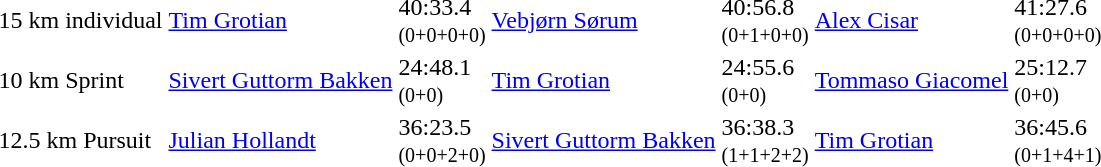<table>
<tr>
<td>15 km individual<br><em></em></td>
<td><a href='#'>Tim Grotian</a><br><small></small></td>
<td>40:33.4<br><small>(0+0+0+0)</small></td>
<td><a href='#'>Vebjørn Sørum</a><br><small></small></td>
<td>40:56.8<br><small>(0+1+0+0)</small></td>
<td><a href='#'>Alex Cisar</a><br><small></small></td>
<td>41:27.6<br><small>(0+0+0+0)</small></td>
</tr>
<tr>
<td>10 km Sprint<br><em></em></td>
<td><a href='#'>Sivert Guttorm Bakken</a><br><small></small></td>
<td>24:48.1<br><small>(0+0)</small></td>
<td><a href='#'>Tim Grotian</a><br><small></small></td>
<td>24:55.6<br><small>(0+0)</small></td>
<td><a href='#'>Tommaso Giacomel</a><br><small></small></td>
<td>25:12.7<br><small>(0+0)</small></td>
</tr>
<tr>
<td>12.5 km Pursuit<br><em></em></td>
<td><a href='#'>Julian Hollandt</a><br><small></small></td>
<td>36:23.5<br><small>(0+0+2+0)</small></td>
<td><a href='#'>Sivert Guttorm Bakken</a><br><small></small></td>
<td>36:38.3<br><small>(1+1+2+2)</small></td>
<td><a href='#'>Tim Grotian</a><br><small></small></td>
<td>36:45.6<br><small>(0+1+4+1)</small></td>
</tr>
</table>
